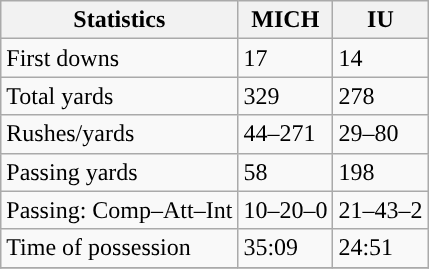<table class="wikitable" style="float: left;">
<tr>
<th>Statistics</th>
<th>MICH</th>
<th>IU</th>
</tr>
<tr>
<td>First downs</td>
<td>17</td>
<td>14</td>
</tr>
<tr>
<td>Total yards</td>
<td>329</td>
<td>278</td>
</tr>
<tr>
<td>Rushes/yards</td>
<td>44–271</td>
<td>29–80</td>
</tr>
<tr>
<td>Passing yards</td>
<td>58</td>
<td>198</td>
</tr>
<tr>
<td>Passing: Comp–Att–Int</td>
<td>10–20–0</td>
<td>21–43–2</td>
</tr>
<tr>
<td>Time of possession</td>
<td>35:09</td>
<td>24:51</td>
</tr>
<tr>
</tr>
</table>
